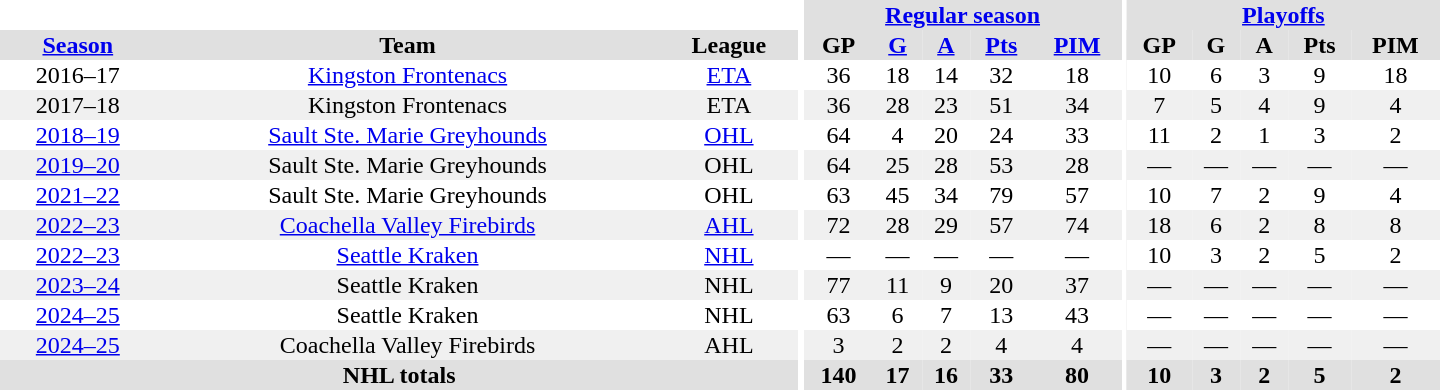<table border="0" cellpadding="1" cellspacing="0" style="text-align:center; width:60em;">
<tr bgcolor="#e0e0e0">
<th colspan="3" bgcolor="#ffffff"></th>
<th rowspan="100" bgcolor="#ffffff"></th>
<th colspan="5"><a href='#'>Regular season</a></th>
<th rowspan="100" bgcolor="#ffffff"></th>
<th colspan="5"><a href='#'>Playoffs</a></th>
</tr>
<tr bgcolor="#e0e0e0">
<th><a href='#'>Season</a></th>
<th>Team</th>
<th>League</th>
<th>GP</th>
<th><a href='#'>G</a></th>
<th><a href='#'>A</a></th>
<th><a href='#'>Pts</a></th>
<th><a href='#'>PIM</a></th>
<th>GP</th>
<th>G</th>
<th>A</th>
<th>Pts</th>
<th>PIM</th>
</tr>
<tr ALIGN="center">
<td>2016–17</td>
<td align="center"><a href='#'>Kingston Frontenacs</a></td>
<td><a href='#'>ETA</a></td>
<td>36</td>
<td>18</td>
<td>14</td>
<td>32</td>
<td>18</td>
<td>10</td>
<td>6</td>
<td>3</td>
<td>9</td>
<td>18</td>
</tr>
<tr ALIGN="center" bgcolor="#f0f0f0">
<td>2017–18</td>
<td align="center">Kingston Frontenacs</td>
<td>ETA</td>
<td>36</td>
<td>28</td>
<td>23</td>
<td>51</td>
<td>34</td>
<td>7</td>
<td>5</td>
<td>4</td>
<td>9</td>
<td>4</td>
</tr>
<tr>
<td><a href='#'>2018–19</a></td>
<td><a href='#'>Sault Ste. Marie Greyhounds</a></td>
<td><a href='#'>OHL</a></td>
<td>64</td>
<td>4</td>
<td>20</td>
<td>24</td>
<td>33</td>
<td>11</td>
<td>2</td>
<td>1</td>
<td>3</td>
<td>2</td>
</tr>
<tr bgcolor="#f0f0f0">
<td><a href='#'>2019–20</a></td>
<td>Sault Ste. Marie Greyhounds</td>
<td>OHL</td>
<td>64</td>
<td>25</td>
<td>28</td>
<td>53</td>
<td>28</td>
<td>—</td>
<td>—</td>
<td>—</td>
<td>—</td>
<td>—</td>
</tr>
<tr>
<td><a href='#'>2021–22</a></td>
<td>Sault Ste. Marie Greyhounds</td>
<td>OHL</td>
<td>63</td>
<td>45</td>
<td>34</td>
<td>79</td>
<td>57</td>
<td>10</td>
<td>7</td>
<td>2</td>
<td>9</td>
<td>4</td>
</tr>
<tr bgcolor="#f0f0f0">
<td><a href='#'>2022–23</a></td>
<td><a href='#'>Coachella Valley Firebirds</a></td>
<td><a href='#'>AHL</a></td>
<td>72</td>
<td>28</td>
<td>29</td>
<td>57</td>
<td>74</td>
<td>18</td>
<td>6</td>
<td>2</td>
<td>8</td>
<td>8</td>
</tr>
<tr>
<td><a href='#'>2022–23</a></td>
<td><a href='#'>Seattle Kraken</a></td>
<td><a href='#'>NHL</a></td>
<td>—</td>
<td>—</td>
<td>—</td>
<td>—</td>
<td>—</td>
<td>10</td>
<td>3</td>
<td>2</td>
<td>5</td>
<td>2</td>
</tr>
<tr bgcolor="#f0f0f0">
<td><a href='#'>2023–24</a></td>
<td>Seattle Kraken</td>
<td>NHL</td>
<td>77</td>
<td>11</td>
<td>9</td>
<td>20</td>
<td>37</td>
<td>—</td>
<td>—</td>
<td>—</td>
<td>—</td>
<td>—</td>
</tr>
<tr>
<td><a href='#'>2024–25</a></td>
<td>Seattle Kraken</td>
<td>NHL</td>
<td>63</td>
<td>6</td>
<td>7</td>
<td>13</td>
<td>43</td>
<td>—</td>
<td>—</td>
<td>—</td>
<td>—</td>
<td>—</td>
</tr>
<tr bgcolor="#f0f0f0">
<td><a href='#'>2024–25</a></td>
<td>Coachella Valley Firebirds</td>
<td>AHL</td>
<td>3</td>
<td>2</td>
<td>2</td>
<td>4</td>
<td>4</td>
<td>—</td>
<td>—</td>
<td>—</td>
<td>—</td>
<td>—</td>
</tr>
<tr bgcolor="#e0e0e0">
<th colspan="3">NHL totals</th>
<th>140</th>
<th>17</th>
<th>16</th>
<th>33</th>
<th>80</th>
<th>10</th>
<th>3</th>
<th>2</th>
<th>5</th>
<th>2</th>
</tr>
</table>
